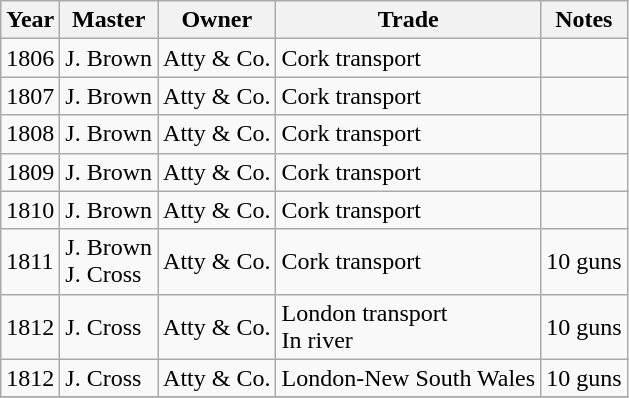<table class="sortable wikitable">
<tr>
<th>Year</th>
<th>Master</th>
<th>Owner</th>
<th>Trade</th>
<th>Notes</th>
</tr>
<tr>
<td>1806</td>
<td>J. Brown</td>
<td>Atty & Co.</td>
<td>Cork transport</td>
<td></td>
</tr>
<tr>
<td>1807</td>
<td>J. Brown</td>
<td>Atty & Co.</td>
<td>Cork transport</td>
<td></td>
</tr>
<tr>
<td>1808</td>
<td>J. Brown</td>
<td>Atty & Co.</td>
<td>Cork transport</td>
<td></td>
</tr>
<tr>
<td>1809</td>
<td>J. Brown</td>
<td>Atty & Co.</td>
<td>Cork transport</td>
<td></td>
</tr>
<tr>
<td>1810</td>
<td>J. Brown</td>
<td>Atty & Co.</td>
<td>Cork transport</td>
<td></td>
</tr>
<tr>
<td>1811</td>
<td>J. Brown<br>J. Cross</td>
<td>Atty & Co.</td>
<td>Cork transport</td>
<td>10 guns</td>
</tr>
<tr>
<td>1812</td>
<td>J. Cross</td>
<td>Atty & Co.</td>
<td>London transport<br> In river</td>
<td>10 guns</td>
</tr>
<tr>
<td>1812</td>
<td>J. Cross</td>
<td>Atty & Co.</td>
<td>London-New South Wales</td>
<td>10 guns</td>
</tr>
<tr>
</tr>
</table>
